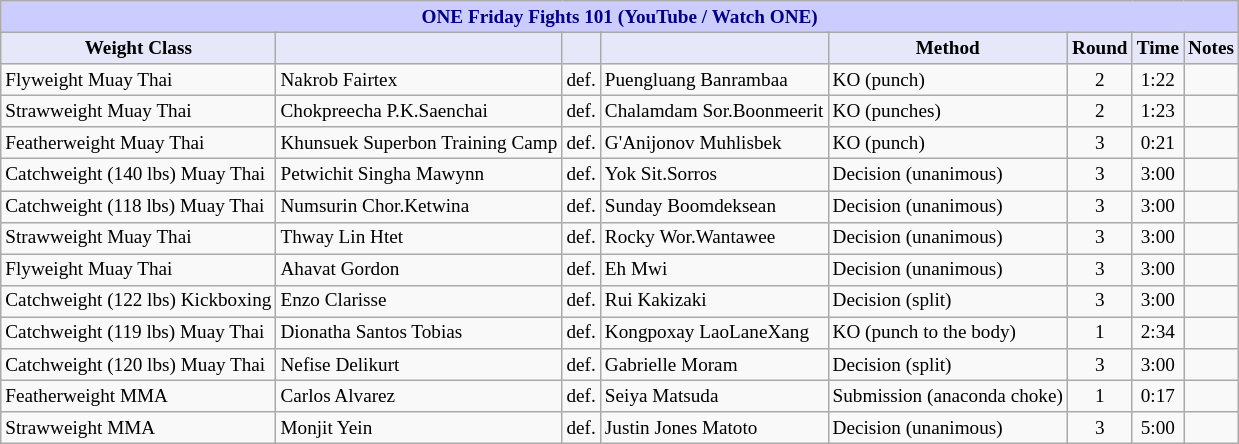<table class="wikitable" style="font-size: 80%;">
<tr>
<th colspan="8" style="background-color: #ccf; color: #000080; text-align: center;"><strong>ONE Friday Fights 101 (YouTube / Watch ONE)</strong></th>
</tr>
<tr>
<th colspan="1" style="background-color: #E6E8FA; color: #000000; text-align: center;">Weight Class</th>
<th colspan="1" style="background-color: #E6E8FA; color: #000000; text-align: center;"></th>
<th colspan="1" style="background-color: #E6E8FA; color: #000000; text-align: center;"></th>
<th colspan="1" style="background-color: #E6E8FA; color: #000000; text-align: center;"></th>
<th colspan="1" style="background-color: #E6E8FA; color: #000000; text-align: center;">Method</th>
<th colspan="1" style="background-color: #E6E8FA; color: #000000; text-align: center;">Round</th>
<th colspan="1" style="background-color: #E6E8FA; color: #000000; text-align: center;">Time</th>
<th colspan="1" style="background-color: #E6E8FA; color: #000000; text-align: center;">Notes</th>
</tr>
<tr>
<td>Flyweight Muay Thai</td>
<td> Nakrob Fairtex</td>
<td>def.</td>
<td> Puengluang Banrambaa</td>
<td>KO (punch)</td>
<td align=center>2</td>
<td align=center>1:22</td>
<td></td>
</tr>
<tr>
<td>Strawweight Muay Thai</td>
<td> Chokpreecha P.K.Saenchai</td>
<td>def.</td>
<td> Chalamdam Sor.Boonmeerit</td>
<td>KO (punches)</td>
<td align=center>2</td>
<td align=center>1:23</td>
<td></td>
</tr>
<tr>
<td>Featherweight Muay Thai</td>
<td> Khunsuek Superbon Training Camp</td>
<td>def.</td>
<td> G'Anijonov Muhlisbek</td>
<td>KO (punch)</td>
<td align=center>3</td>
<td align=center>0:21</td>
<td></td>
</tr>
<tr>
<td>Catchweight (140 lbs) Muay Thai</td>
<td> Petwichit Singha Mawynn</td>
<td>def.</td>
<td> Yok Sit.Sorros</td>
<td>Decision (unanimous)</td>
<td align=center>3</td>
<td align=center>3:00</td>
<td></td>
</tr>
<tr>
<td>Catchweight (118 lbs) Muay Thai</td>
<td> Numsurin Chor.Ketwina</td>
<td>def.</td>
<td> Sunday Boomdeksean</td>
<td>Decision (unanimous)</td>
<td align=center>3</td>
<td align=center>3:00</td>
<td></td>
</tr>
<tr>
<td>Strawweight Muay Thai</td>
<td> Thway Lin Htet</td>
<td>def.</td>
<td> Rocky Wor.Wantawee</td>
<td>Decision (unanimous)</td>
<td align=center>3</td>
<td align=center>3:00</td>
<td></td>
</tr>
<tr>
<td>Flyweight Muay Thai</td>
<td> Ahavat Gordon</td>
<td>def.</td>
<td> Eh Mwi</td>
<td>Decision (unanimous)</td>
<td align=center>3</td>
<td align=center>3:00</td>
<td></td>
</tr>
<tr>
<td>Catchweight (122 lbs) Kickboxing</td>
<td> Enzo Clarisse</td>
<td>def.</td>
<td> Rui Kakizaki</td>
<td>Decision (split)</td>
<td align=center>3</td>
<td align=center>3:00</td>
<td></td>
</tr>
<tr>
<td>Catchweight (119 lbs) Muay Thai</td>
<td> Dionatha Santos Tobias</td>
<td>def.</td>
<td> Kongpoxay LaoLaneXang</td>
<td>KO (punch to the body)</td>
<td align=center>1</td>
<td align=center>2:34</td>
<td></td>
</tr>
<tr>
<td>Catchweight (120 lbs) Muay Thai</td>
<td> Nefise Delikurt</td>
<td>def.</td>
<td> Gabrielle Moram</td>
<td>Decision (split)</td>
<td align=center>3</td>
<td align=center>3:00</td>
<td></td>
</tr>
<tr>
<td>Featherweight MMA</td>
<td> Carlos Alvarez</td>
<td>def.</td>
<td> Seiya Matsuda</td>
<td>Submission (anaconda choke)</td>
<td align=center>1</td>
<td align=center>0:17</td>
<td></td>
</tr>
<tr>
<td>Strawweight MMA</td>
<td> Monjit Yein</td>
<td>def.</td>
<td> Justin Jones Matoto</td>
<td>Decision (unanimous)</td>
<td align=center>3</td>
<td align=center>5:00</td>
<td></td>
</tr>
</table>
